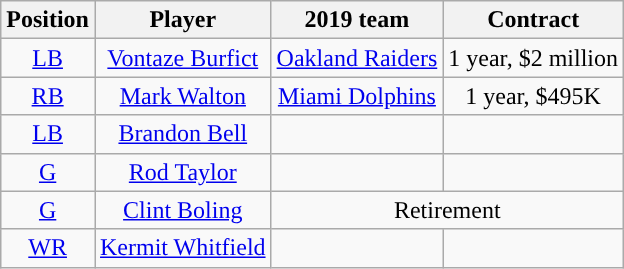<table class="wikitable" style="text-align:center">
<tr>
<th>Position</th>
<th>Player</th>
<th>2019 team</th>
<th>Contract</th>
</tr>
<tr>
<td><a href='#'>LB</a></td>
<td><a href='#'>Vontaze Burfict</a></td>
<td><a href='#'>Oakland Raiders</a></td>
<td>1 year, $2 million</td>
</tr>
<tr>
<td><a href='#'>RB</a></td>
<td><a href='#'>Mark Walton</a></td>
<td><a href='#'>Miami Dolphins</a></td>
<td>1 year, $495K</td>
</tr>
<tr>
<td><a href='#'>LB</a></td>
<td><a href='#'>Brandon Bell</a></td>
<td></td>
<td></td>
</tr>
<tr>
<td><a href='#'>G</a></td>
<td><a href='#'>Rod Taylor</a></td>
<td></td>
<td></td>
</tr>
<tr>
<td><a href='#'>G</a></td>
<td><a href='#'>Clint Boling</a></td>
<td colspan="2">Retirement</td>
</tr>
<tr>
<td><a href='#'>WR</a></td>
<td><a href='#'>Kermit Whitfield</a></td>
<td></td>
<td></td>
</tr>
</table>
